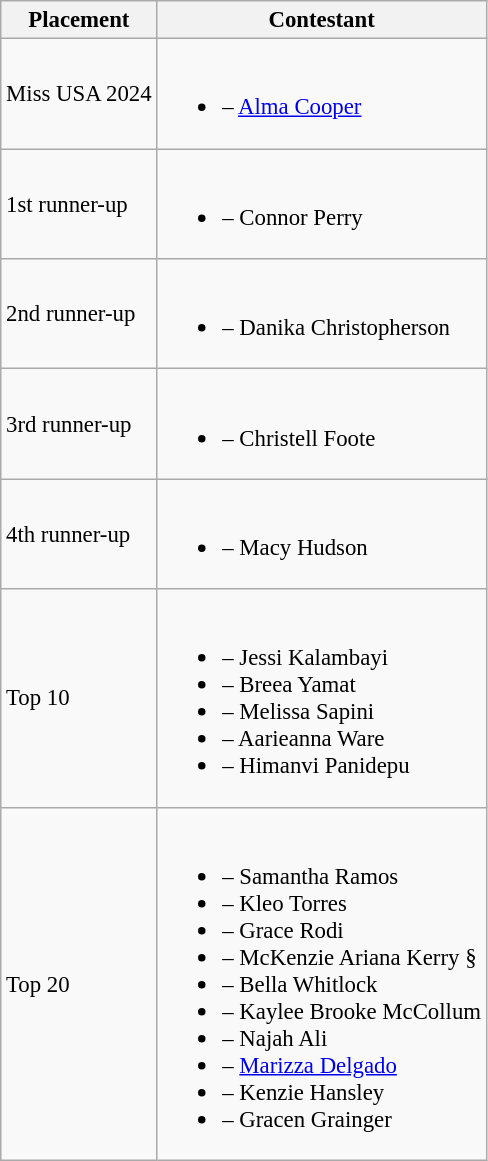<table class="wikitable sortable" style="font-size: 95%;">
<tr>
<th>Placement</th>
<th>Contestant</th>
</tr>
<tr>
<td>Miss USA 2024</td>
<td><br><ul><li> – <a href='#'>Alma Cooper</a></li></ul></td>
</tr>
<tr>
<td>1st runner-up</td>
<td><br><ul><li> – Connor Perry</li></ul></td>
</tr>
<tr>
<td>2nd runner-up</td>
<td><br><ul><li> – Danika Christopherson</li></ul></td>
</tr>
<tr>
<td>3rd runner-up</td>
<td><br><ul><li> – Christell Foote</li></ul></td>
</tr>
<tr>
<td>4th runner-up</td>
<td><br><ul><li> – Macy Hudson</li></ul></td>
</tr>
<tr>
<td>Top 10</td>
<td><br><ul><li> – Jessi Kalambayi</li><li> – Breea Yamat</li><li> – Melissa Sapini</li><li> – Aarieanna Ware</li><li> – Himanvi Panidepu</li></ul></td>
</tr>
<tr>
<td>Top 20</td>
<td><br><ul><li> – Samantha Ramos</li><li> – Kleo Torres</li><li> – Grace Rodi</li><li> – McKenzie Ariana Kerry §</li><li> – Bella Whitlock</li><li> – Kaylee Brooke McCollum</li><li> – Najah Ali</li><li> – <a href='#'>Marizza Delgado</a></li><li> – Kenzie Hansley</li><li> – Gracen Grainger</li></ul></td>
</tr>
</table>
